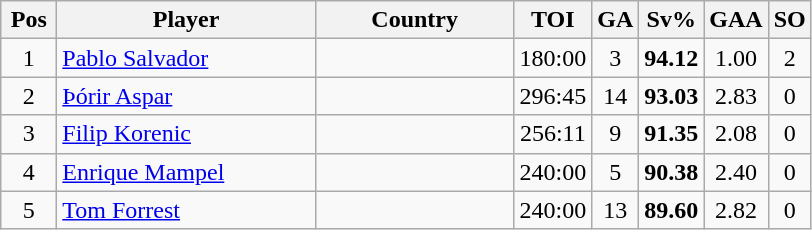<table class="wikitable sortable" style="text-align: center;">
<tr>
<th width=30>Pos</th>
<th width=165>Player</th>
<th width=125>Country</th>
<th width=20>TOI</th>
<th width=20>GA</th>
<th width=20>Sv%</th>
<th width=20>GAA</th>
<th width=20>SO</th>
</tr>
<tr>
<td>1</td>
<td align="left"><a href='#'>Pablo Salvador</a></td>
<td align="left"></td>
<td>180:00</td>
<td>3</td>
<td><strong>94.12</strong></td>
<td>1.00</td>
<td>2</td>
</tr>
<tr>
<td>2</td>
<td align="left"><a href='#'>Þórir Aspar</a></td>
<td align="left"></td>
<td>296:45</td>
<td>14</td>
<td><strong>93.03</strong></td>
<td>2.83</td>
<td>0</td>
</tr>
<tr>
<td>3</td>
<td align="left"><a href='#'>Filip Korenic</a></td>
<td align="left"></td>
<td>256:11</td>
<td>9</td>
<td><strong>91.35</strong></td>
<td>2.08</td>
<td>0</td>
</tr>
<tr>
<td>4</td>
<td align="left"><a href='#'>Enrique Mampel</a></td>
<td align="left"></td>
<td>240:00</td>
<td>5</td>
<td><strong>90.38</strong></td>
<td>2.40</td>
<td>0</td>
</tr>
<tr>
<td>5</td>
<td align="left"><a href='#'>Tom Forrest</a></td>
<td align="left"></td>
<td>240:00</td>
<td>13</td>
<td><strong>89.60</strong></td>
<td>2.82</td>
<td>0</td>
</tr>
</table>
